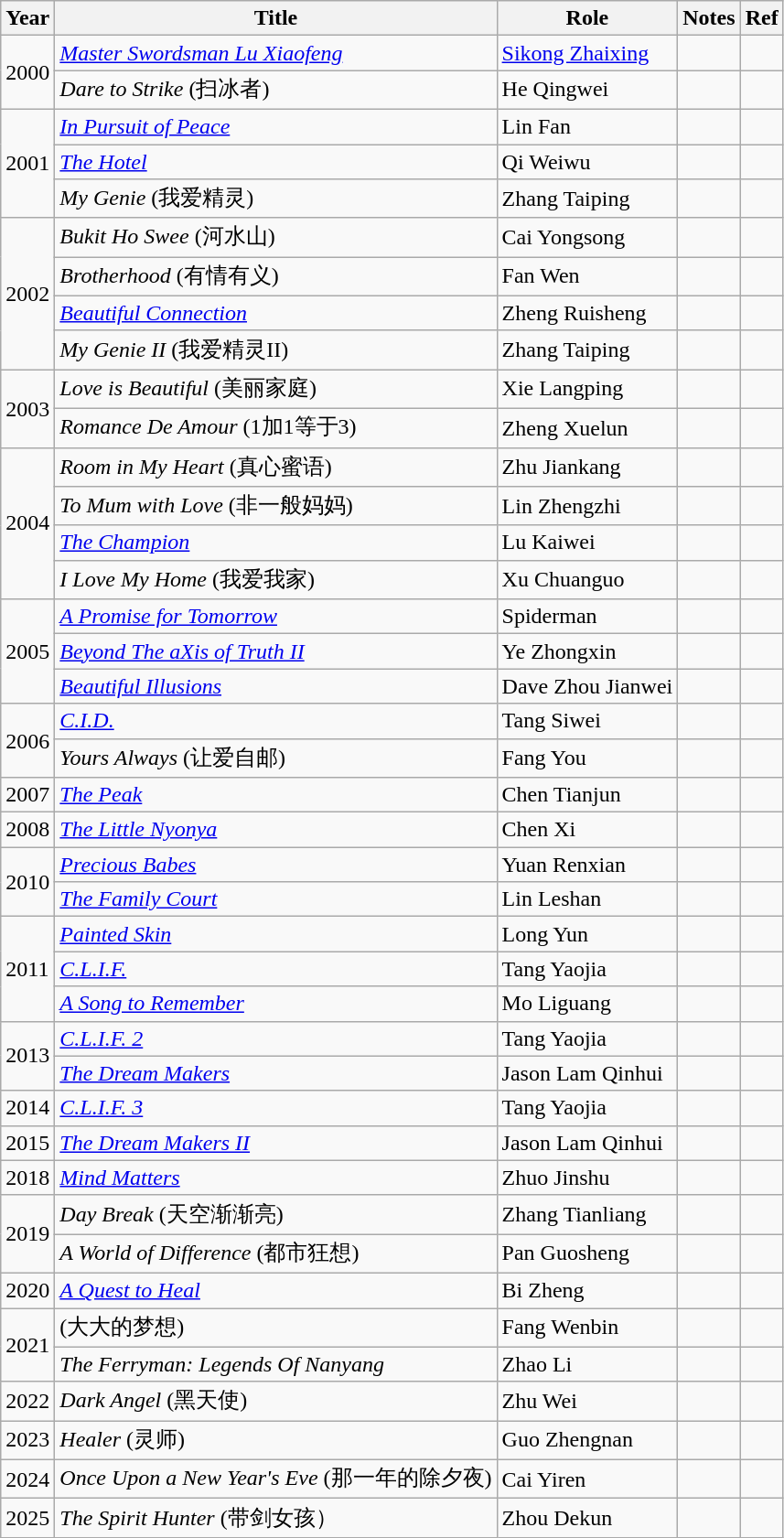<table class="wikitable sortable">
<tr>
<th>Year</th>
<th>Title</th>
<th>Role</th>
<th class="unsortable">Notes</th>
<th class="unsortable">Ref</th>
</tr>
<tr>
<td rowspan="2">2000</td>
<td><em><a href='#'>Master Swordsman Lu Xiaofeng</a></em></td>
<td><a href='#'>Sikong Zhaixing</a></td>
<td></td>
<td></td>
</tr>
<tr>
<td><em>Dare to Strike</em> (扫冰者)</td>
<td>He Qingwei</td>
<td></td>
<td></td>
</tr>
<tr>
<td rowspan="3">2001</td>
<td><em><a href='#'>In Pursuit of Peace</a></em></td>
<td>Lin Fan</td>
<td></td>
<td></td>
</tr>
<tr>
<td><em><a href='#'>The Hotel</a></em></td>
<td>Qi Weiwu</td>
<td></td>
<td></td>
</tr>
<tr>
<td><em>My Genie</em> (我爱精灵)</td>
<td>Zhang Taiping</td>
<td></td>
<td></td>
</tr>
<tr>
<td rowspan="4">2002</td>
<td><em>Bukit Ho Swee</em> (河水山)</td>
<td>Cai Yongsong</td>
<td></td>
<td></td>
</tr>
<tr>
<td><em>Brotherhood</em> (有情有义)</td>
<td>Fan Wen</td>
<td></td>
<td></td>
</tr>
<tr>
<td><em><a href='#'>Beautiful Connection</a></em></td>
<td>Zheng Ruisheng</td>
<td></td>
<td></td>
</tr>
<tr>
<td><em>My Genie II</em> (我爱精灵II)</td>
<td>Zhang Taiping</td>
<td></td>
<td></td>
</tr>
<tr>
<td rowspan="2">2003</td>
<td><em>Love is Beautiful</em> (美丽家庭)</td>
<td>Xie Langping</td>
<td></td>
<td></td>
</tr>
<tr>
<td><em>Romance De Amour</em> (1加1等于3)</td>
<td>Zheng Xuelun</td>
<td></td>
<td></td>
</tr>
<tr>
<td rowspan="4">2004</td>
<td><em>Room in My Heart</em> (真心蜜语)</td>
<td>Zhu Jiankang</td>
<td></td>
<td></td>
</tr>
<tr>
<td><em>To Mum with Love</em> (非一般妈妈)</td>
<td>Lin Zhengzhi</td>
<td></td>
<td></td>
</tr>
<tr>
<td><em><a href='#'>The Champion</a></em></td>
<td>Lu Kaiwei</td>
<td></td>
<td></td>
</tr>
<tr>
<td><em>I Love My Home</em> (我爱我家)</td>
<td>Xu Chuanguo</td>
<td></td>
<td></td>
</tr>
<tr>
<td rowspan="3">2005</td>
<td><em><a href='#'>A Promise for Tomorrow</a></em></td>
<td>Spiderman</td>
<td></td>
<td></td>
</tr>
<tr>
<td><em><a href='#'>Beyond The aXis of Truth II</a></em></td>
<td>Ye Zhongxin</td>
<td></td>
<td></td>
</tr>
<tr>
<td><em><a href='#'>Beautiful Illusions</a></em></td>
<td>Dave Zhou Jianwei</td>
<td></td>
<td></td>
</tr>
<tr>
<td rowspan="2">2006</td>
<td><em><a href='#'>C.I.D.</a></em></td>
<td>Tang Siwei</td>
<td></td>
<td></td>
</tr>
<tr>
<td><em>Yours Always</em> (让爱自邮)</td>
<td>Fang You</td>
<td></td>
<td></td>
</tr>
<tr>
<td>2007</td>
<td><em><a href='#'>The Peak</a></em></td>
<td>Chen Tianjun</td>
<td></td>
<td></td>
</tr>
<tr>
<td>2008</td>
<td><em><a href='#'>The Little Nyonya</a></em></td>
<td>Chen Xi</td>
<td></td>
<td></td>
</tr>
<tr>
<td rowspan="2">2010</td>
<td><em><a href='#'>Precious Babes</a></em></td>
<td>Yuan Renxian</td>
<td></td>
<td></td>
</tr>
<tr>
<td><em><a href='#'>The Family Court</a></em></td>
<td>Lin Leshan</td>
<td></td>
<td></td>
</tr>
<tr>
<td rowspan="3">2011</td>
<td><em><a href='#'>Painted Skin</a></em></td>
<td>Long Yun</td>
<td></td>
<td></td>
</tr>
<tr>
<td><em><a href='#'>C.L.I.F.</a></em></td>
<td>Tang Yaojia</td>
<td></td>
<td></td>
</tr>
<tr>
<td><em><a href='#'>A Song to Remember</a></em></td>
<td>Mo Liguang</td>
<td></td>
<td></td>
</tr>
<tr>
<td rowspan="2">2013</td>
<td><em><a href='#'>C.L.I.F. 2</a></em></td>
<td>Tang Yaojia</td>
<td></td>
<td></td>
</tr>
<tr>
<td><em><a href='#'>The Dream Makers</a></em></td>
<td>Jason Lam Qinhui</td>
<td></td>
<td></td>
</tr>
<tr>
<td rowspan="1">2014</td>
<td><em><a href='#'>C.L.I.F. 3</a></em></td>
<td>Tang Yaojia</td>
<td></td>
<td></td>
</tr>
<tr>
<td rowspan="1">2015</td>
<td><em><a href='#'>The Dream Makers II</a></em></td>
<td>Jason Lam Qinhui</td>
<td></td>
<td></td>
</tr>
<tr>
<td rowspan=>2018</td>
<td><em><a href='#'>Mind Matters</a></em></td>
<td>Zhuo Jinshu</td>
<td></td>
<td></td>
</tr>
<tr>
<td rowspan="2">2019</td>
<td><em>Day Break</em> (天空渐渐亮)</td>
<td>Zhang Tianliang</td>
<td></td>
<td></td>
</tr>
<tr>
<td><em>A World of Difference</em> (都市狂想)</td>
<td>Pan Guosheng</td>
<td></td>
<td></td>
</tr>
<tr>
<td rowspan="1">2020</td>
<td><em><a href='#'>A Quest to Heal</a></em></td>
<td>Bi Zheng</td>
<td></td>
<td></td>
</tr>
<tr>
<td rowspan="2">2021</td>
<td><em></em> (大大的梦想)</td>
<td>Fang Wenbin</td>
<td></td>
<td></td>
</tr>
<tr>
<td><em>The Ferryman: Legends Of Nanyang</em></td>
<td>Zhao Li</td>
<td></td>
<td></td>
</tr>
<tr>
<td>2022</td>
<td><em>Dark Angel</em> (黑天使)</td>
<td>Zhu Wei</td>
<td></td>
<td></td>
</tr>
<tr>
<td>2023</td>
<td><em>Healer</em> (灵师)</td>
<td>Guo Zhengnan</td>
<td></td>
<td></td>
</tr>
<tr>
<td>2024</td>
<td><em>Once Upon a New Year's Eve</em> (那一年的除夕夜)</td>
<td>Cai Yiren</td>
<td></td>
<td></td>
</tr>
<tr>
<td>2025</td>
<td><em>The Spirit Hunter</em> (带剑女孩）</td>
<td>Zhou Dekun</td>
<td></td>
<td></td>
</tr>
</table>
